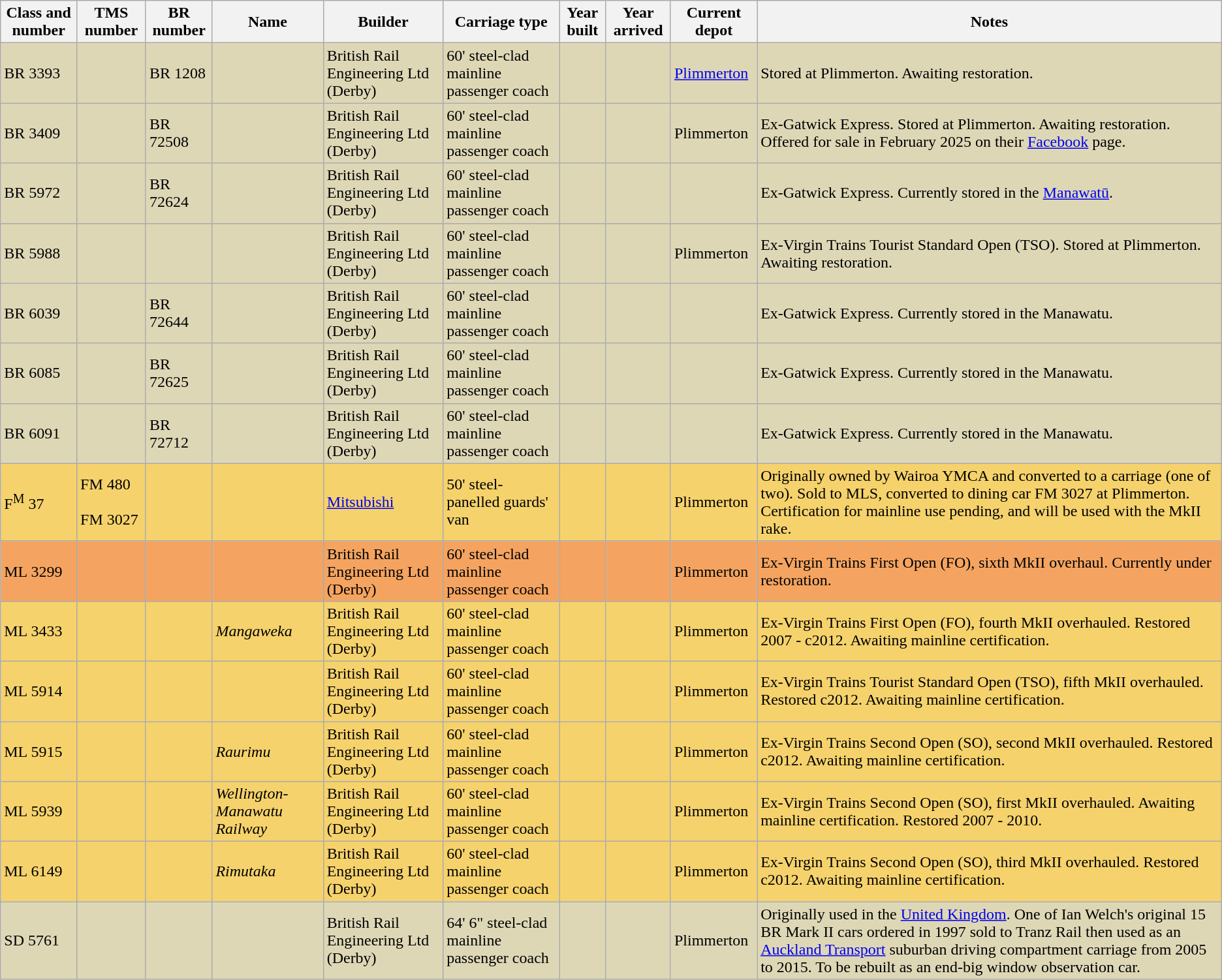<table class="sortable wikitable" border="1">
<tr>
<th>Class and number</th>
<th>TMS number</th>
<th>BR number</th>
<th>Name</th>
<th>Builder</th>
<th>Carriage type</th>
<th>Year built</th>
<th>Year arrived</th>
<th>Current depot</th>
<th>Notes</th>
</tr>
<tr style="background:#DED7B6;">
<td>BR 3393</td>
<td></td>
<td>BR 1208</td>
<td></td>
<td>British Rail Engineering Ltd (Derby)</td>
<td>60' steel-clad mainline passenger coach</td>
<td></td>
<td></td>
<td><a href='#'>Plimmerton</a></td>
<td>Stored at Plimmerton. Awaiting restoration.</td>
</tr>
<tr style="background:#DED7B6;">
<td>BR 3409</td>
<td></td>
<td>BR 72508</td>
<td></td>
<td>British Rail Engineering Ltd (Derby)</td>
<td>60' steel-clad mainline passenger coach</td>
<td></td>
<td></td>
<td>Plimmerton</td>
<td>Ex-Gatwick Express. Stored at Plimmerton. Awaiting restoration. Offered for sale in February 2025 on their <a href='#'>Facebook</a> page.</td>
</tr>
<tr style="background:#DED7B6;">
<td>BR 5972</td>
<td></td>
<td>BR 72624</td>
<td></td>
<td>British Rail Engineering Ltd (Derby)</td>
<td>60' steel-clad mainline passenger coach</td>
<td></td>
<td></td>
<td></td>
<td>Ex-Gatwick Express. Currently stored in the <a href='#'>Manawatū</a>.</td>
</tr>
<tr style="background:#DED7B6;">
<td>BR 5988</td>
<td></td>
<td></td>
<td></td>
<td>British Rail Engineering Ltd (Derby)</td>
<td>60' steel-clad mainline passenger coach</td>
<td></td>
<td></td>
<td>Plimmerton</td>
<td>Ex-Virgin Trains Tourist Standard Open (TSO). Stored at Plimmerton. Awaiting restoration.</td>
</tr>
<tr style="background:#DED7B6;">
<td>BR 6039</td>
<td></td>
<td>BR 72644</td>
<td></td>
<td>British Rail Engineering Ltd (Derby)</td>
<td>60' steel-clad mainline passenger coach</td>
<td></td>
<td></td>
<td></td>
<td>Ex-Gatwick Express.  Currently stored in the Manawatu.</td>
</tr>
<tr style="background:#DED7B6;">
<td>BR 6085</td>
<td></td>
<td>BR 72625</td>
<td></td>
<td>British Rail Engineering Ltd (Derby)</td>
<td>60' steel-clad mainline passenger coach</td>
<td></td>
<td></td>
<td></td>
<td>Ex-Gatwick Express. Currently stored in the Manawatu.</td>
</tr>
<tr style="background:#DED7B6;">
<td>BR 6091</td>
<td></td>
<td>BR 72712</td>
<td></td>
<td>British Rail Engineering Ltd (Derby)</td>
<td>60' steel-clad mainline passenger coach</td>
<td></td>
<td></td>
<td></td>
<td>Ex-Gatwick Express. Currently stored in the Manawatu.</td>
</tr>
<tr style="background:#F5D26C;">
<td>F<sup>M</sup> 37</td>
<td>FM 480<br><br>FM 3027</td>
<td></td>
<td></td>
<td><a href='#'>Mitsubishi</a></td>
<td>50' steel-panelled guards' van</td>
<td></td>
<td></td>
<td>Plimmerton</td>
<td>Originally owned by Wairoa YMCA and converted to a carriage (one of two). Sold to MLS, converted to dining car FM 3027 at Plimmerton. Certification for mainline use pending, and will be used with the MkII rake.</td>
</tr>
<tr style="background:#f4a460;">
<td>ML 3299</td>
<td></td>
<td></td>
<td></td>
<td>British Rail Engineering Ltd (Derby)</td>
<td>60' steel-clad mainline passenger coach</td>
<td></td>
<td></td>
<td>Plimmerton</td>
<td>Ex-Virgin Trains First Open (FO), sixth MkII overhaul. Currently under restoration.</td>
</tr>
<tr style="background:#F5D26C;">
<td>ML 3433</td>
<td></td>
<td></td>
<td><em>Mangaweka</em></td>
<td>British Rail Engineering Ltd (Derby)</td>
<td>60' steel-clad mainline passenger coach</td>
<td></td>
<td></td>
<td>Plimmerton</td>
<td>Ex-Virgin Trains First Open (FO), fourth MkII overhauled. Restored 2007 - c2012. Awaiting mainline certification.</td>
</tr>
<tr style="background:#F5D26C;">
<td>ML 5914</td>
<td></td>
<td></td>
<td></td>
<td>British Rail Engineering Ltd (Derby)</td>
<td>60' steel-clad mainline passenger coach</td>
<td></td>
<td></td>
<td>Plimmerton</td>
<td>Ex-Virgin Trains Tourist Standard Open (TSO), fifth MkII overhauled.  Restored c2012. Awaiting mainline certification.</td>
</tr>
<tr style="background:#F5D26C;">
<td>ML 5915</td>
<td></td>
<td></td>
<td><em>Raurimu</em></td>
<td>British Rail Engineering Ltd (Derby)</td>
<td>60' steel-clad mainline passenger coach</td>
<td></td>
<td></td>
<td>Plimmerton</td>
<td>Ex-Virgin Trains Second Open (SO), second MkII overhauled. Restored c2012. Awaiting mainline certification.</td>
</tr>
<tr style="background:#F5D26C;">
<td>ML 5939</td>
<td></td>
<td></td>
<td><em>Wellington-Manawatu Railway</em></td>
<td>British Rail Engineering Ltd (Derby)</td>
<td>60' steel-clad mainline passenger coach</td>
<td></td>
<td></td>
<td>Plimmerton</td>
<td>Ex-Virgin Trains Second Open (SO), first MkII overhauled. Awaiting mainline certification. Restored 2007 - 2010.</td>
</tr>
<tr style="background:#F5D26C;">
<td>ML 6149</td>
<td></td>
<td></td>
<td><em>Rimutaka</em></td>
<td>British Rail Engineering Ltd (Derby)</td>
<td>60' steel-clad mainline passenger coach</td>
<td></td>
<td></td>
<td>Plimmerton</td>
<td>Ex-Virgin Trains Second Open (SO), third MkII overhauled. Restored c2012. Awaiting mainline certification.</td>
</tr>
<tr style="background:#DED7B6;">
<td>SD 5761</td>
<td></td>
<td></td>
<td></td>
<td>British Rail Engineering Ltd (Derby)</td>
<td>64' 6" steel-clad mainline passenger coach</td>
<td></td>
<td></td>
<td>Plimmerton</td>
<td>Originally used in the <a href='#'>United Kingdom</a>. One of Ian Welch's original 15 BR Mark II cars ordered in 1997 sold to Tranz Rail then used as an <a href='#'>Auckland Transport</a> suburban driving compartment carriage from 2005 to 2015. To be rebuilt as an end-big window observation car.</td>
</tr>
</table>
